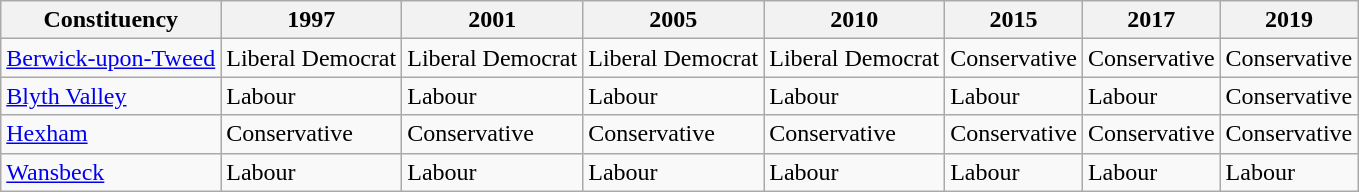<table class="wikitable">
<tr>
<th>Constituency</th>
<th>1997</th>
<th>2001</th>
<th>2005</th>
<th>2010</th>
<th>2015</th>
<th>2017</th>
<th>2019</th>
</tr>
<tr>
<td><a href='#'>Berwick-upon-Tweed</a></td>
<td bgcolor=>Liberal Democrat</td>
<td bgcolor=>Liberal Democrat</td>
<td bgcolor=>Liberal Democrat</td>
<td bgcolor=>Liberal Democrat</td>
<td bgcolor=>Conservative</td>
<td bgcolor=>Conservative</td>
<td bgcolor=>Conservative</td>
</tr>
<tr>
<td><a href='#'>Blyth Valley</a></td>
<td bgcolor=>Labour</td>
<td bgcolor=>Labour</td>
<td bgcolor=>Labour</td>
<td bgcolor=>Labour</td>
<td bgcolor=>Labour</td>
<td bgcolor=>Labour</td>
<td bgcolor=>Conservative</td>
</tr>
<tr>
<td><a href='#'>Hexham</a></td>
<td bgcolor=>Conservative</td>
<td bgcolor=>Conservative</td>
<td bgcolor=>Conservative</td>
<td bgcolor=>Conservative</td>
<td bgcolor=>Conservative</td>
<td bgcolor=>Conservative</td>
<td bgcolor=>Conservative</td>
</tr>
<tr>
<td><a href='#'>Wansbeck</a></td>
<td bgcolor=>Labour</td>
<td bgcolor=>Labour</td>
<td bgcolor=>Labour</td>
<td bgcolor=>Labour</td>
<td bgcolor=>Labour</td>
<td bgcolor=>Labour</td>
<td bgcolor=>Labour</td>
</tr>
</table>
